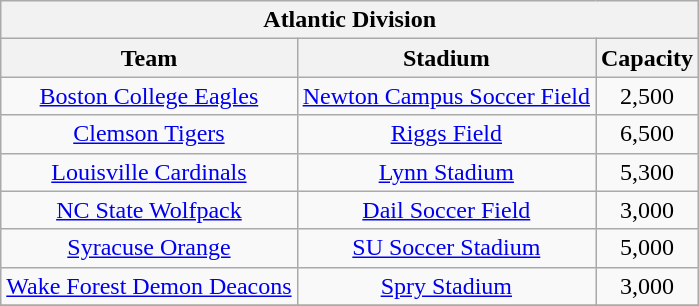<table class="wikitable sortable" style="text-align:center">
<tr>
<th colspan=3>Atlantic Division</th>
</tr>
<tr>
<th>Team</th>
<th>Stadium</th>
<th>Capacity</th>
</tr>
<tr>
<td><a href='#'>Boston College Eagles</a></td>
<td><a href='#'>Newton Campus Soccer Field</a></td>
<td>2,500</td>
</tr>
<tr>
<td><a href='#'>Clemson Tigers</a></td>
<td><a href='#'>Riggs Field</a></td>
<td>6,500</td>
</tr>
<tr>
<td><a href='#'>Louisville Cardinals</a></td>
<td><a href='#'>Lynn Stadium</a></td>
<td>5,300</td>
</tr>
<tr>
<td><a href='#'>NC State Wolfpack</a></td>
<td><a href='#'>Dail Soccer Field</a></td>
<td>3,000</td>
</tr>
<tr>
<td><a href='#'>Syracuse Orange</a></td>
<td><a href='#'>SU Soccer Stadium</a></td>
<td>5,000</td>
</tr>
<tr>
<td><a href='#'>Wake Forest Demon Deacons</a></td>
<td><a href='#'>Spry Stadium</a></td>
<td>3,000</td>
</tr>
<tr>
</tr>
</table>
